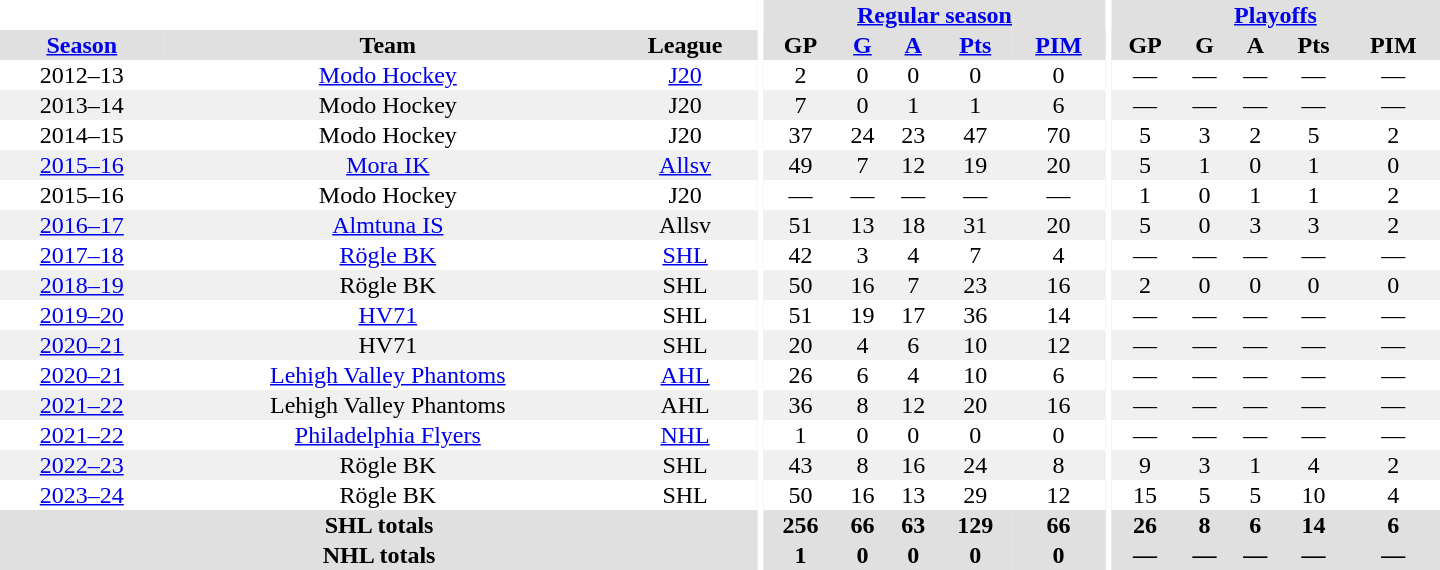<table border="0" cellpadding="1" cellspacing="0" style="text-align:center; width:60em">
<tr bgcolor="#e0e0e0">
<th colspan="3" bgcolor="#ffffff"></th>
<th rowspan="96" bgcolor="#ffffff"></th>
<th colspan="5"><a href='#'>Regular season</a></th>
<th rowspan="96" bgcolor="#ffffff"></th>
<th colspan="5"><a href='#'>Playoffs</a></th>
</tr>
<tr bgcolor="#e0e0e0">
<th><a href='#'>Season</a></th>
<th>Team</th>
<th>League</th>
<th>GP</th>
<th><a href='#'>G</a></th>
<th><a href='#'>A</a></th>
<th><a href='#'>Pts</a></th>
<th><a href='#'>PIM</a></th>
<th>GP</th>
<th>G</th>
<th>A</th>
<th>Pts</th>
<th>PIM</th>
</tr>
<tr>
<td>2012–13</td>
<td><a href='#'>Modo Hockey</a></td>
<td><a href='#'>J20</a></td>
<td>2</td>
<td>0</td>
<td>0</td>
<td>0</td>
<td>0</td>
<td>—</td>
<td>—</td>
<td>—</td>
<td>—</td>
<td>—</td>
</tr>
<tr bgcolor="#f0f0f0">
<td>2013–14</td>
<td>Modo Hockey</td>
<td>J20</td>
<td>7</td>
<td>0</td>
<td>1</td>
<td>1</td>
<td>6</td>
<td>—</td>
<td>—</td>
<td>—</td>
<td>—</td>
<td>—</td>
</tr>
<tr>
<td>2014–15</td>
<td>Modo Hockey</td>
<td>J20</td>
<td>37</td>
<td>24</td>
<td>23</td>
<td>47</td>
<td>70</td>
<td>5</td>
<td>3</td>
<td>2</td>
<td>5</td>
<td>2</td>
</tr>
<tr bgcolor="#f0f0f0">
<td><a href='#'>2015–16</a></td>
<td><a href='#'>Mora IK</a></td>
<td><a href='#'>Allsv</a></td>
<td>49</td>
<td>7</td>
<td>12</td>
<td>19</td>
<td>20</td>
<td>5</td>
<td>1</td>
<td>0</td>
<td>1</td>
<td>0</td>
</tr>
<tr>
<td>2015–16</td>
<td>Modo Hockey</td>
<td>J20</td>
<td>—</td>
<td>—</td>
<td>—</td>
<td>—</td>
<td>—</td>
<td>1</td>
<td>0</td>
<td>1</td>
<td>1</td>
<td>2</td>
</tr>
<tr bgcolor="#f0f0f0">
<td><a href='#'>2016–17</a></td>
<td><a href='#'>Almtuna IS</a></td>
<td>Allsv</td>
<td>51</td>
<td>13</td>
<td>18</td>
<td>31</td>
<td>20</td>
<td>5</td>
<td>0</td>
<td>3</td>
<td>3</td>
<td>2</td>
</tr>
<tr>
<td><a href='#'>2017–18</a></td>
<td><a href='#'>Rögle BK</a></td>
<td><a href='#'>SHL</a></td>
<td>42</td>
<td>3</td>
<td>4</td>
<td>7</td>
<td>4</td>
<td>—</td>
<td>—</td>
<td>—</td>
<td>—</td>
<td>—</td>
</tr>
<tr bgcolor="#f0f0f0">
<td><a href='#'>2018–19</a></td>
<td>Rögle BK</td>
<td>SHL</td>
<td>50</td>
<td>16</td>
<td>7</td>
<td>23</td>
<td>16</td>
<td>2</td>
<td>0</td>
<td>0</td>
<td>0</td>
<td>0</td>
</tr>
<tr>
<td><a href='#'>2019–20</a></td>
<td><a href='#'>HV71</a></td>
<td>SHL</td>
<td>51</td>
<td>19</td>
<td>17</td>
<td>36</td>
<td>14</td>
<td>—</td>
<td>—</td>
<td>—</td>
<td>—</td>
<td>—</td>
</tr>
<tr bgcolor="#f0f0f0">
<td><a href='#'>2020–21</a></td>
<td>HV71</td>
<td>SHL</td>
<td>20</td>
<td>4</td>
<td>6</td>
<td>10</td>
<td>12</td>
<td>—</td>
<td>—</td>
<td>—</td>
<td>—</td>
<td>—</td>
</tr>
<tr>
<td><a href='#'>2020–21</a></td>
<td><a href='#'>Lehigh Valley Phantoms</a></td>
<td><a href='#'>AHL</a></td>
<td>26</td>
<td>6</td>
<td>4</td>
<td>10</td>
<td>6</td>
<td>—</td>
<td>—</td>
<td>—</td>
<td>—</td>
<td>—</td>
</tr>
<tr bgcolor="#f0f0f0">
<td><a href='#'>2021–22</a></td>
<td>Lehigh Valley Phantoms</td>
<td>AHL</td>
<td>36</td>
<td>8</td>
<td>12</td>
<td>20</td>
<td>16</td>
<td>—</td>
<td>—</td>
<td>—</td>
<td>—</td>
<td>—</td>
</tr>
<tr>
<td><a href='#'>2021–22</a></td>
<td><a href='#'>Philadelphia Flyers</a></td>
<td><a href='#'>NHL</a></td>
<td>1</td>
<td>0</td>
<td>0</td>
<td>0</td>
<td>0</td>
<td>—</td>
<td>—</td>
<td>—</td>
<td>—</td>
<td>—</td>
</tr>
<tr bgcolor="#f0f0f0">
<td><a href='#'>2022–23</a></td>
<td>Rögle BK</td>
<td>SHL</td>
<td>43</td>
<td>8</td>
<td>16</td>
<td>24</td>
<td>8</td>
<td>9</td>
<td>3</td>
<td>1</td>
<td>4</td>
<td>2</td>
</tr>
<tr>
<td><a href='#'>2023–24</a></td>
<td>Rögle BK</td>
<td>SHL</td>
<td>50</td>
<td>16</td>
<td>13</td>
<td>29</td>
<td>12</td>
<td>15</td>
<td>5</td>
<td>5</td>
<td>10</td>
<td>4</td>
</tr>
<tr bgcolor="#e0e0e0">
<th colspan="3">SHL totals</th>
<th>256</th>
<th>66</th>
<th>63</th>
<th>129</th>
<th>66</th>
<th>26</th>
<th>8</th>
<th>6</th>
<th>14</th>
<th>6</th>
</tr>
<tr bgcolor="#e0e0e0">
<th colspan="3">NHL totals</th>
<th>1</th>
<th>0</th>
<th>0</th>
<th>0</th>
<th>0</th>
<th>—</th>
<th>—</th>
<th>—</th>
<th>—</th>
<th>—</th>
</tr>
</table>
